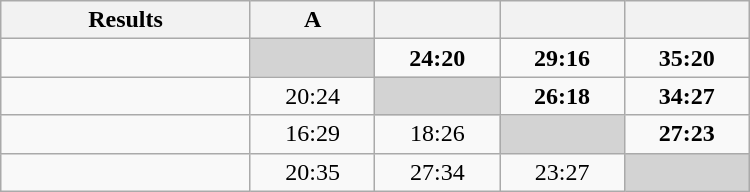<table class=wikitable style="text-align:center" width="500">
<tr>
<th width=33%>Results</th>
<th width=16.5%> A</th>
<th width=16.5%></th>
<th width=16.5%></th>
<th width=16.5%></th>
</tr>
<tr>
<td align="right"></td>
<td bgcolor=lightgrey></td>
<td><strong>24:20</strong></td>
<td><strong>29:16</strong></td>
<td><strong>35:20</strong></td>
</tr>
<tr>
<td align="right"></td>
<td>20:24</td>
<td bgcolor=lightgrey></td>
<td><strong>26:18</strong></td>
<td><strong>34:27</strong></td>
</tr>
<tr>
<td align="right"></td>
<td>16:29</td>
<td>18:26</td>
<td bgcolor=lightgrey></td>
<td><strong>27:23</strong></td>
</tr>
<tr>
<td align="right"></td>
<td>20:35</td>
<td>27:34</td>
<td>23:27</td>
<td bgcolor=lightgrey></td>
</tr>
</table>
